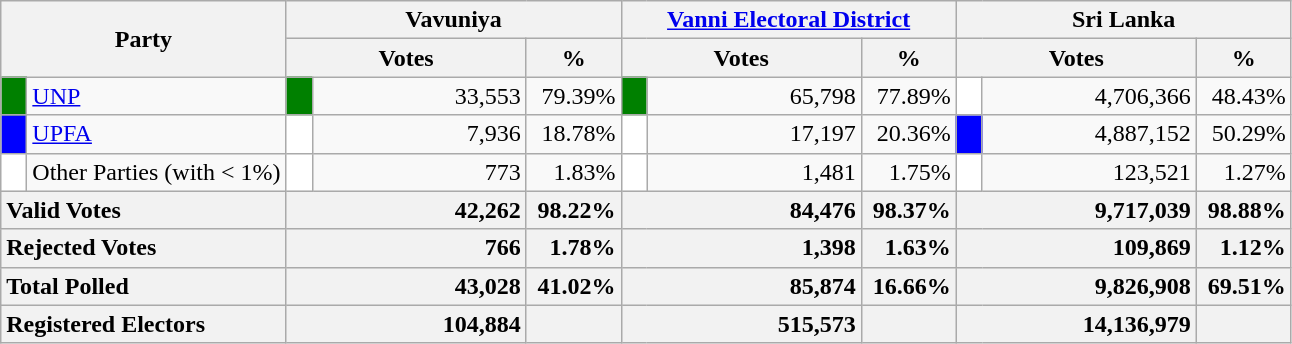<table class="wikitable">
<tr>
<th colspan="2" width="144px"rowspan="2">Party</th>
<th colspan="3" width="216px">Vavuniya</th>
<th colspan="3" width="216px"><a href='#'>Vanni Electoral District</a></th>
<th colspan="3" width="216px">Sri Lanka</th>
</tr>
<tr>
<th colspan="2" width="144px">Votes</th>
<th>%</th>
<th colspan="2" width="144px">Votes</th>
<th>%</th>
<th colspan="2" width="144px">Votes</th>
<th>%</th>
</tr>
<tr>
<td style="background-color:green;" width="10px"></td>
<td style="text-align:left;"><a href='#'>UNP</a></td>
<td style="background-color:green;" width="10px"></td>
<td style="text-align:right;">33,553</td>
<td style="text-align:right;">79.39%</td>
<td style="background-color:green;" width="10px"></td>
<td style="text-align:right;">65,798</td>
<td style="text-align:right;">77.89%</td>
<td style="background-color:white;" width="10px"></td>
<td style="text-align:right;">4,706,366</td>
<td style="text-align:right;">48.43%</td>
</tr>
<tr>
<td style="background-color:blue;" width="10px"></td>
<td style="text-align:left;"><a href='#'>UPFA</a></td>
<td style="background-color:white;" width="10px"></td>
<td style="text-align:right;">7,936</td>
<td style="text-align:right;">18.78%</td>
<td style="background-color:white;" width="10px"></td>
<td style="text-align:right;">17,197</td>
<td style="text-align:right;">20.36%</td>
<td style="background-color:blue;" width="10px"></td>
<td style="text-align:right;">4,887,152</td>
<td style="text-align:right;">50.29%</td>
</tr>
<tr>
<td style="background-color:white;" width="10px"></td>
<td style="text-align:left;">Other Parties (with < 1%)</td>
<td style="background-color:white;" width="10px"></td>
<td style="text-align:right;">773</td>
<td style="text-align:right;">1.83%</td>
<td style="background-color:white;" width="10px"></td>
<td style="text-align:right;">1,481</td>
<td style="text-align:right;">1.75%</td>
<td style="background-color:white;" width="10px"></td>
<td style="text-align:right;">123,521</td>
<td style="text-align:right;">1.27%</td>
</tr>
<tr>
<th colspan="2" width="144px"style="text-align:left;">Valid Votes</th>
<th style="text-align:right;"colspan="2" width="144px">42,262</th>
<th style="text-align:right;">98.22%</th>
<th style="text-align:right;"colspan="2" width="144px">84,476</th>
<th style="text-align:right;">98.37%</th>
<th style="text-align:right;"colspan="2" width="144px">9,717,039</th>
<th style="text-align:right;">98.88%</th>
</tr>
<tr>
<th colspan="2" width="144px"style="text-align:left;">Rejected Votes</th>
<th style="text-align:right;"colspan="2" width="144px">766</th>
<th style="text-align:right;">1.78%</th>
<th style="text-align:right;"colspan="2" width="144px">1,398</th>
<th style="text-align:right;">1.63%</th>
<th style="text-align:right;"colspan="2" width="144px">109,869</th>
<th style="text-align:right;">1.12%</th>
</tr>
<tr>
<th colspan="2" width="144px"style="text-align:left;">Total Polled</th>
<th style="text-align:right;"colspan="2" width="144px">43,028</th>
<th style="text-align:right;">41.02%</th>
<th style="text-align:right;"colspan="2" width="144px">85,874</th>
<th style="text-align:right;">16.66%</th>
<th style="text-align:right;"colspan="2" width="144px">9,826,908</th>
<th style="text-align:right;">69.51%</th>
</tr>
<tr>
<th colspan="2" width="144px"style="text-align:left;">Registered Electors</th>
<th style="text-align:right;"colspan="2" width="144px">104,884</th>
<th></th>
<th style="text-align:right;"colspan="2" width="144px">515,573</th>
<th></th>
<th style="text-align:right;"colspan="2" width="144px">14,136,979</th>
<th></th>
</tr>
</table>
